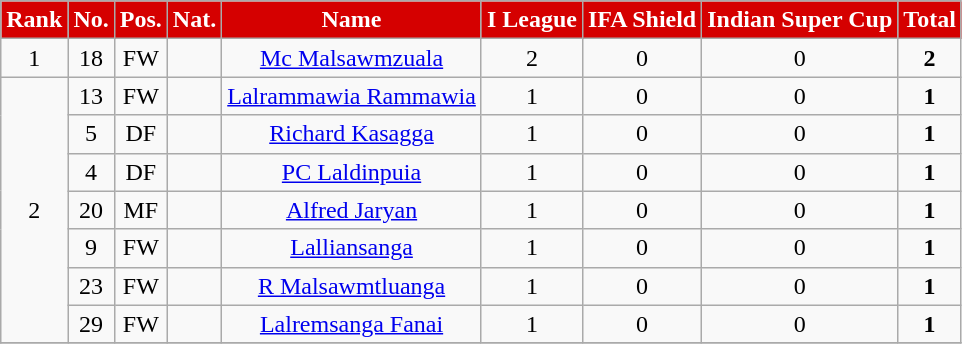<table class="wikitable sortable" style="text-align:center">
<tr>
<th style="background:#d50000; color:white; text-align:center;">Rank</th>
<th style="background:#d50000; color:white; text-align:center;">No.</th>
<th style="background:#d50000; color:white; text-align:center;">Pos.</th>
<th style="background:#d50000; color:white; text-align:center;">Nat.</th>
<th style="background:#d50000; color:white; text-align:center;">Name</th>
<th style="background:#d50000; color:white; text-align:center;">I League</th>
<th style="background:#d50000; color:white; text-align:center;">IFA Shield</th>
<th style="background:#d50000; color:white; text-align:center;">Indian Super Cup</th>
<th style="background:#d50000; color:white; text-align:center;">Total</th>
</tr>
<tr>
<td rowspan="1">1</td>
<td>18</td>
<td>FW</td>
<td></td>
<td><a href='#'>Mc Malsawmzuala</a></td>
<td>2</td>
<td>0</td>
<td>0</td>
<td><strong>2</strong></td>
</tr>
<tr>
<td rowspan="7">2</td>
<td>13</td>
<td>FW</td>
<td></td>
<td><a href='#'>Lalrammawia Rammawia</a></td>
<td>1</td>
<td>0</td>
<td>0</td>
<td><strong>1</strong></td>
</tr>
<tr>
<td>5</td>
<td>DF</td>
<td></td>
<td><a href='#'>Richard Kasagga</a></td>
<td>1</td>
<td>0</td>
<td>0</td>
<td><strong>1</strong></td>
</tr>
<tr>
<td>4</td>
<td>DF</td>
<td></td>
<td><a href='#'>PC Laldinpuia</a></td>
<td>1</td>
<td>0</td>
<td>0</td>
<td><strong>1</strong></td>
</tr>
<tr>
<td>20</td>
<td>MF</td>
<td></td>
<td><a href='#'>Alfred Jaryan</a></td>
<td>1</td>
<td>0</td>
<td>0</td>
<td><strong>1</strong></td>
</tr>
<tr>
<td>9</td>
<td>FW</td>
<td></td>
<td><a href='#'>Lalliansanga</a></td>
<td>1</td>
<td>0</td>
<td>0</td>
<td><strong>1</strong></td>
</tr>
<tr>
<td>23</td>
<td>FW</td>
<td></td>
<td><a href='#'>R Malsawmtluanga</a></td>
<td>1</td>
<td>0</td>
<td>0</td>
<td><strong>1</strong></td>
</tr>
<tr>
<td>29</td>
<td>FW</td>
<td></td>
<td><a href='#'>Lalremsanga Fanai</a></td>
<td>1</td>
<td>0</td>
<td>0</td>
<td><strong>1</strong></td>
</tr>
<tr>
</tr>
</table>
